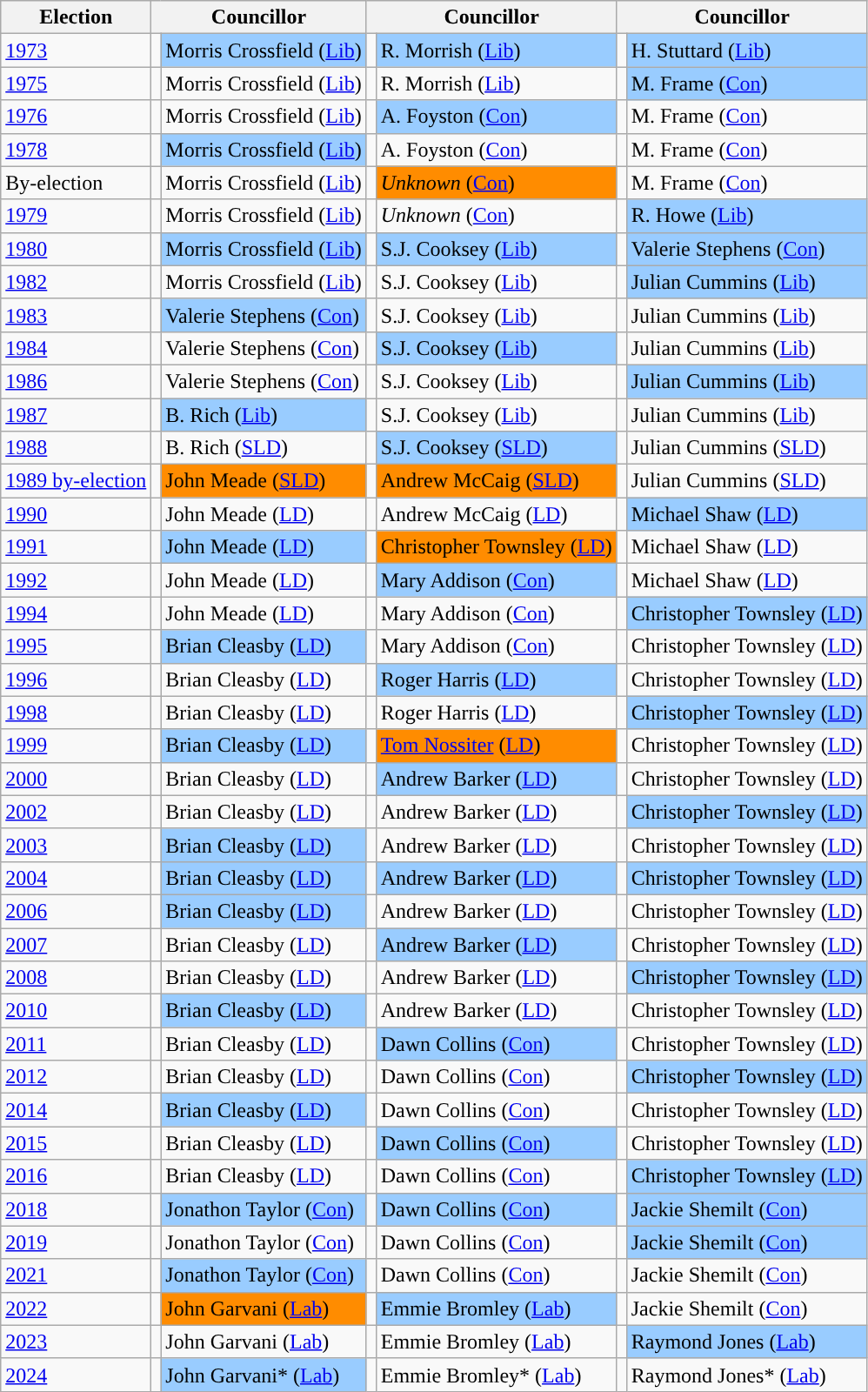<table class="wikitable">
<tr>
<th>Election</th>
<th colspan="2">Councillor</th>
<th colspan="2">Councillor</th>
<th colspan="2">Councillor</th>
</tr>
<tr>
<td><a href='#'>1973</a></td>
<td style="background-color: "></td>
<td bgcolor="#99CCFF">Morris Crossfield (<a href='#'>Lib</a>)</td>
<td style="background-color: "></td>
<td bgcolor="#99CCFF">R. Morrish (<a href='#'>Lib</a>)</td>
<td style="background-color: "></td>
<td bgcolor="#99CCFF">H. Stuttard (<a href='#'>Lib</a>)</td>
</tr>
<tr>
<td><a href='#'>1975</a></td>
<td style="background-color: "></td>
<td>Morris Crossfield (<a href='#'>Lib</a>)</td>
<td style="background-color: "></td>
<td>R. Morrish (<a href='#'>Lib</a>)</td>
<td style="background-color: "></td>
<td bgcolor="#99CCFF">M. Frame (<a href='#'>Con</a>)</td>
</tr>
<tr>
<td><a href='#'>1976</a></td>
<td style="background-color: "></td>
<td>Morris Crossfield (<a href='#'>Lib</a>)</td>
<td style="background-color: "></td>
<td bgcolor="#99CCFF">A. Foyston (<a href='#'>Con</a>)</td>
<td style="background-color: "></td>
<td>M. Frame (<a href='#'>Con</a>)</td>
</tr>
<tr>
<td><a href='#'>1978</a></td>
<td style="background-color: "></td>
<td bgcolor="#99CCFF">Morris Crossfield (<a href='#'>Lib</a>)</td>
<td style="background-color: "></td>
<td>A. Foyston (<a href='#'>Con</a>)</td>
<td style="background-color: "></td>
<td>M. Frame (<a href='#'>Con</a>)</td>
</tr>
<tr>
<td>By-election</td>
<td style="background-color: "></td>
<td>Morris Crossfield (<a href='#'>Lib</a>)</td>
<td style="background-color: "></td>
<td bgcolor="#FF8C00"><em>Unknown</em> (<a href='#'>Con</a>)</td>
<td style="background-color: "></td>
<td>M. Frame (<a href='#'>Con</a>)</td>
</tr>
<tr>
<td><a href='#'>1979</a></td>
<td style="background-color: "></td>
<td>Morris Crossfield (<a href='#'>Lib</a>)</td>
<td style="background-color: "></td>
<td><em>Unknown</em> (<a href='#'>Con</a>)</td>
<td style="background-color: "></td>
<td bgcolor="#99CCFF">R. Howe (<a href='#'>Lib</a>)</td>
</tr>
<tr>
<td><a href='#'>1980</a></td>
<td style="background-color: "></td>
<td bgcolor="#99CCFF">Morris Crossfield (<a href='#'>Lib</a>)</td>
<td style="background-color: "></td>
<td bgcolor="#99CCFF">S.J. Cooksey (<a href='#'>Lib</a>)</td>
<td style="background-color: "></td>
<td bgcolor="#99CCFF">Valerie Stephens (<a href='#'>Con</a>)</td>
</tr>
<tr>
<td><a href='#'>1982</a></td>
<td style="background-color: "></td>
<td>Morris Crossfield (<a href='#'>Lib</a>)</td>
<td style="background-color: "></td>
<td>S.J. Cooksey (<a href='#'>Lib</a>)</td>
<td style="background-color: "></td>
<td bgcolor="#99CCFF">Julian Cummins (<a href='#'>Lib</a>)</td>
</tr>
<tr>
<td><a href='#'>1983</a></td>
<td style="background-color: "></td>
<td bgcolor="#99CCFF">Valerie Stephens (<a href='#'>Con</a>)</td>
<td style="background-color: "></td>
<td>S.J. Cooksey (<a href='#'>Lib</a>)</td>
<td style="background-color: "></td>
<td>Julian Cummins (<a href='#'>Lib</a>)</td>
</tr>
<tr>
<td><a href='#'>1984</a></td>
<td style="background-color: "></td>
<td>Valerie Stephens (<a href='#'>Con</a>)</td>
<td style="background-color: "></td>
<td bgcolor="#99CCFF">S.J. Cooksey (<a href='#'>Lib</a>)</td>
<td style="background-color: "></td>
<td>Julian Cummins (<a href='#'>Lib</a>)</td>
</tr>
<tr>
<td><a href='#'>1986</a></td>
<td style="background-color: "></td>
<td>Valerie Stephens (<a href='#'>Con</a>)</td>
<td style="background-color: "></td>
<td>S.J. Cooksey (<a href='#'>Lib</a>)</td>
<td style="background-color: "></td>
<td bgcolor="#99CCFF">Julian Cummins (<a href='#'>Lib</a>)</td>
</tr>
<tr>
<td><a href='#'>1987</a></td>
<td style="background-color: "></td>
<td bgcolor="#99CCFF">B. Rich (<a href='#'>Lib</a>)</td>
<td style="background-color: "></td>
<td>S.J. Cooksey (<a href='#'>Lib</a>)</td>
<td style="background-color: "></td>
<td>Julian Cummins (<a href='#'>Lib</a>)</td>
</tr>
<tr>
<td><a href='#'>1988</a></td>
<td style="background-color: "></td>
<td>B. Rich (<a href='#'>SLD</a>)</td>
<td style="background-color: "></td>
<td bgcolor="#99CCFF">S.J. Cooksey (<a href='#'>SLD</a>)</td>
<td style="background-color: "></td>
<td>Julian Cummins (<a href='#'>SLD</a>)</td>
</tr>
<tr>
<td><a href='#'>1989 by-election</a></td>
<td style="background-color: "></td>
<td bgcolor="#FF8C00">John Meade (<a href='#'>SLD</a>)</td>
<td style="background-color: "></td>
<td bgcolor="#FF8C00">Andrew McCaig (<a href='#'>SLD</a>)</td>
<td style="background-color: "></td>
<td>Julian Cummins (<a href='#'>SLD</a>)</td>
</tr>
<tr>
<td><a href='#'>1990</a></td>
<td style="background-color: "></td>
<td>John Meade (<a href='#'>LD</a>)</td>
<td style="background-color: "></td>
<td>Andrew McCaig (<a href='#'>LD</a>)</td>
<td style="background-color: "></td>
<td bgcolor="#99CCFF">Michael Shaw (<a href='#'>LD</a>)</td>
</tr>
<tr>
<td><a href='#'>1991</a></td>
<td style="background-color: "></td>
<td bgcolor="#99CCFF">John Meade (<a href='#'>LD</a>)</td>
<td style="background-color: "></td>
<td bgcolor="#FF8C00">Christopher Townsley (<a href='#'>LD</a>)</td>
<td style="background-color: "></td>
<td>Michael Shaw (<a href='#'>LD</a>)</td>
</tr>
<tr>
<td><a href='#'>1992</a></td>
<td style="background-color: "></td>
<td>John Meade (<a href='#'>LD</a>)</td>
<td style="background-color: "></td>
<td bgcolor="#99CCFF">Mary Addison (<a href='#'>Con</a>)</td>
<td style="background-color: "></td>
<td>Michael Shaw (<a href='#'>LD</a>)</td>
</tr>
<tr>
<td><a href='#'>1994</a></td>
<td style="background-color: "></td>
<td>John Meade (<a href='#'>LD</a>)</td>
<td style="background-color: "></td>
<td>Mary Addison (<a href='#'>Con</a>)</td>
<td style="background-color: "></td>
<td bgcolor="#99CCFF">Christopher Townsley (<a href='#'>LD</a>)</td>
</tr>
<tr>
<td><a href='#'>1995</a></td>
<td style="background-color: "></td>
<td bgcolor="#99CCFF">Brian Cleasby (<a href='#'>LD</a>)</td>
<td style="background-color: "></td>
<td>Mary Addison (<a href='#'>Con</a>)</td>
<td style="background-color: "></td>
<td>Christopher Townsley (<a href='#'>LD</a>)</td>
</tr>
<tr>
<td><a href='#'>1996</a></td>
<td style="background-color: "></td>
<td>Brian Cleasby (<a href='#'>LD</a>)</td>
<td style="background-color: "></td>
<td bgcolor="#99CCFF">Roger Harris (<a href='#'>LD</a>)</td>
<td style="background-color: "></td>
<td>Christopher Townsley (<a href='#'>LD</a>)</td>
</tr>
<tr>
<td><a href='#'>1998</a></td>
<td style="background-color: "></td>
<td>Brian Cleasby (<a href='#'>LD</a>)</td>
<td style="background-color: "></td>
<td>Roger Harris (<a href='#'>LD</a>)</td>
<td style="background-color: "></td>
<td bgcolor="#99CCFF">Christopher Townsley (<a href='#'>LD</a>)</td>
</tr>
<tr>
<td><a href='#'>1999</a></td>
<td style="background-color: "></td>
<td bgcolor="#99CCFF">Brian Cleasby (<a href='#'>LD</a>)</td>
<td style="background-color: "></td>
<td bgcolor="#FF8C00"><a href='#'>Tom Nossiter</a> (<a href='#'>LD</a>)</td>
<td style="background-color: "></td>
<td>Christopher Townsley (<a href='#'>LD</a>)</td>
</tr>
<tr>
<td><a href='#'>2000</a></td>
<td style="background-color: "></td>
<td>Brian Cleasby (<a href='#'>LD</a>)</td>
<td style="background-color: "></td>
<td bgcolor="#99CCFF">Andrew Barker (<a href='#'>LD</a>)</td>
<td style="background-color: "></td>
<td>Christopher Townsley (<a href='#'>LD</a>)</td>
</tr>
<tr>
<td><a href='#'>2002</a></td>
<td style="background-color: "></td>
<td>Brian Cleasby (<a href='#'>LD</a>)</td>
<td style="background-color: "></td>
<td>Andrew Barker (<a href='#'>LD</a>)</td>
<td style="background-color: "></td>
<td bgcolor="#99CCFF">Christopher Townsley (<a href='#'>LD</a>)</td>
</tr>
<tr>
<td><a href='#'>2003</a></td>
<td style="background-color: "></td>
<td bgcolor="#99CCFF">Brian Cleasby (<a href='#'>LD</a>)</td>
<td style="background-color: "></td>
<td>Andrew Barker (<a href='#'>LD</a>)</td>
<td style="background-color: "></td>
<td>Christopher Townsley (<a href='#'>LD</a>)</td>
</tr>
<tr>
<td><a href='#'>2004</a></td>
<td style="background-color: "></td>
<td bgcolor="#99CCFF">Brian Cleasby (<a href='#'>LD</a>)</td>
<td style="background-color: "></td>
<td bgcolor="#99CCFF">Andrew Barker (<a href='#'>LD</a>)</td>
<td style="background-color: "></td>
<td bgcolor="#99CCFF">Christopher Townsley (<a href='#'>LD</a>)</td>
</tr>
<tr>
<td><a href='#'>2006</a></td>
<td style="background-color: "></td>
<td bgcolor="#99CCFF">Brian Cleasby (<a href='#'>LD</a>)</td>
<td style="background-color: "></td>
<td>Andrew Barker (<a href='#'>LD</a>)</td>
<td style="background-color: "></td>
<td>Christopher Townsley (<a href='#'>LD</a>)</td>
</tr>
<tr>
<td><a href='#'>2007</a></td>
<td style="background-color: "></td>
<td>Brian Cleasby (<a href='#'>LD</a>)</td>
<td style="background-color: "></td>
<td bgcolor="#99CCFF">Andrew Barker (<a href='#'>LD</a>)</td>
<td style="background-color: "></td>
<td>Christopher Townsley (<a href='#'>LD</a>)</td>
</tr>
<tr>
<td><a href='#'>2008</a></td>
<td style="background-color: "></td>
<td>Brian Cleasby (<a href='#'>LD</a>)</td>
<td style="background-color: "></td>
<td>Andrew Barker (<a href='#'>LD</a>)</td>
<td style="background-color: "></td>
<td bgcolor="#99CCFF">Christopher Townsley (<a href='#'>LD</a>)</td>
</tr>
<tr>
<td><a href='#'>2010</a></td>
<td style="background-color: "></td>
<td bgcolor="#99CCFF">Brian Cleasby (<a href='#'>LD</a>)</td>
<td style="background-color: "></td>
<td>Andrew Barker (<a href='#'>LD</a>)</td>
<td style="background-color: "></td>
<td>Christopher Townsley (<a href='#'>LD</a>)</td>
</tr>
<tr>
<td><a href='#'>2011</a></td>
<td style="background-color: "></td>
<td>Brian Cleasby (<a href='#'>LD</a>)</td>
<td style="background-color: "></td>
<td bgcolor="#99CCFF">Dawn Collins (<a href='#'>Con</a>)</td>
<td style="background-color: "></td>
<td>Christopher Townsley (<a href='#'>LD</a>)</td>
</tr>
<tr>
<td><a href='#'>2012</a></td>
<td style="background-color: "></td>
<td>Brian Cleasby (<a href='#'>LD</a>)</td>
<td style="background-color: "></td>
<td>Dawn Collins (<a href='#'>Con</a>)</td>
<td style="background-color: "></td>
<td bgcolor="#99CCFF">Christopher Townsley (<a href='#'>LD</a>)</td>
</tr>
<tr>
<td><a href='#'>2014</a></td>
<td style="background-color: "></td>
<td bgcolor="#99CCFF">Brian Cleasby (<a href='#'>LD</a>)</td>
<td style="background-color: "></td>
<td>Dawn Collins (<a href='#'>Con</a>)</td>
<td style="background-color: "></td>
<td>Christopher Townsley (<a href='#'>LD</a>)</td>
</tr>
<tr>
<td><a href='#'>2015</a></td>
<td style="background-color: "></td>
<td>Brian Cleasby (<a href='#'>LD</a>)</td>
<td style="background-color: "></td>
<td bgcolor="#99CCFF">Dawn Collins (<a href='#'>Con</a>)</td>
<td style="background-color: "></td>
<td>Christopher Townsley (<a href='#'>LD</a>)</td>
</tr>
<tr>
<td><a href='#'>2016</a></td>
<td style="background-color: "></td>
<td>Brian Cleasby (<a href='#'>LD</a>)</td>
<td style="background-color: "></td>
<td>Dawn Collins (<a href='#'>Con</a>)</td>
<td style="background-color: "></td>
<td bgcolor="#99CCFF">Christopher Townsley (<a href='#'>LD</a>)</td>
</tr>
<tr>
<td><a href='#'>2018</a></td>
<td style="background-color: "></td>
<td bgcolor="#99CCFF">Jonathon Taylor (<a href='#'>Con</a>)</td>
<td style="background-color: "></td>
<td bgcolor="#99CCFF">Dawn Collins (<a href='#'>Con</a>)</td>
<td style="background-color: "></td>
<td bgcolor="#99CCFF">Jackie Shemilt (<a href='#'>Con</a>)<br></td>
</tr>
<tr>
<td><a href='#'>2019</a></td>
<td style="background-color: "></td>
<td>Jonathon Taylor (<a href='#'>Con</a>)</td>
<td style="background-color: "></td>
<td>Dawn Collins (<a href='#'>Con</a>)</td>
<td style="background-color: "></td>
<td bgcolor="#99CCFF">Jackie Shemilt (<a href='#'>Con</a>)</td>
</tr>
<tr>
<td><a href='#'>2021</a></td>
<td style="background-color: "></td>
<td bgcolor="#99CCFF">Jonathon Taylor (<a href='#'>Con</a>)</td>
<td style="background-color: "></td>
<td>Dawn Collins (<a href='#'>Con</a>)</td>
<td style="background-color: "></td>
<td>Jackie Shemilt (<a href='#'>Con</a>)</td>
</tr>
<tr>
<td><a href='#'>2022</a></td>
<td style="background-color: "></td>
<td bgcolor="#FF8C00">John Garvani (<a href='#'>Lab</a>)</td>
<td style="background-color: "></td>
<td bgcolor="#99CCFF">Emmie Bromley (<a href='#'>Lab</a>)</td>
<td style="background-color: "></td>
<td>Jackie Shemilt (<a href='#'>Con</a>)</td>
</tr>
<tr>
<td><a href='#'>2023</a></td>
<td style="background-color: "></td>
<td>John Garvani (<a href='#'>Lab</a>)</td>
<td style="background-color: "></td>
<td>Emmie Bromley (<a href='#'>Lab</a>)</td>
<td style="background-color: "></td>
<td bgcolor="#99CCFF">Raymond Jones (<a href='#'>Lab</a>)</td>
</tr>
<tr>
<td><a href='#'>2024</a></td>
<td style="background-color: "></td>
<td bgcolor="#99CCFF">John Garvani* (<a href='#'>Lab</a>)</td>
<td style="background-color: "></td>
<td>Emmie Bromley* (<a href='#'>Lab</a>)</td>
<td style="background-color: "></td>
<td>Raymond Jones* (<a href='#'>Lab</a>)</td>
</tr>
</table>
